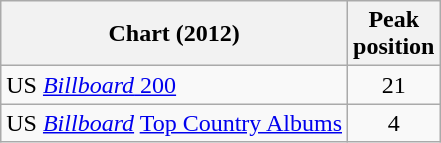<table class="wikitable sortable">
<tr>
<th>Chart (2012)</th>
<th>Peak<br>position</th>
</tr>
<tr>
<td>US <a href='#'><em>Billboard</em> 200</a></td>
<td align="center">21</td>
</tr>
<tr>
<td>US <em><a href='#'>Billboard</a></em> <a href='#'>Top Country Albums</a></td>
<td align="center">4</td>
</tr>
</table>
